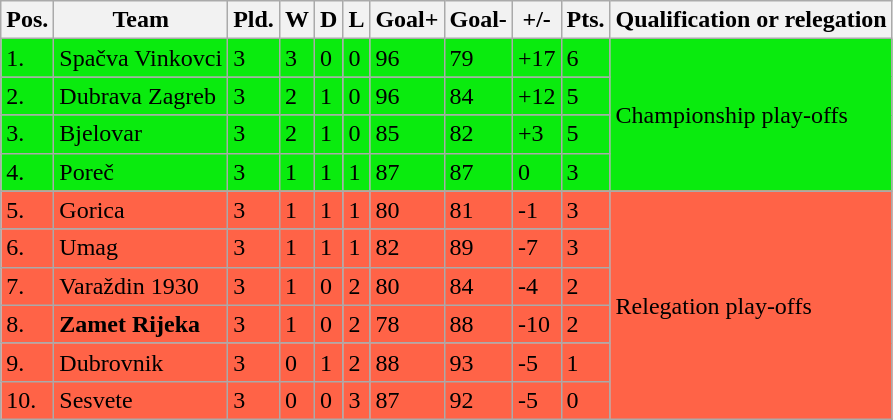<table class="wikitable">
<tr>
<th>Pos.</th>
<th>Team</th>
<th>Pld.</th>
<th>W</th>
<th>D</th>
<th>L</th>
<th>Goal+</th>
<th>Goal-</th>
<th>+/-</th>
<th>Pts.</th>
<th>Qualification or relegation</th>
</tr>
<tr bgcolor="paleblue">
<td>1.</td>
<td>Spačva Vinkovci</td>
<td>3</td>
<td>3</td>
<td>0</td>
<td>0</td>
<td>96</td>
<td>79</td>
<td>+17</td>
<td>6</td>
<td rowspan="4">Championship play-offs</td>
</tr>
<tr bgcolor="paleblue">
<td>2.</td>
<td>Dubrava Zagreb</td>
<td>3</td>
<td>2</td>
<td>1</td>
<td>0</td>
<td>96</td>
<td>84</td>
<td>+12</td>
<td>5</td>
</tr>
<tr bgcolor="paleblue">
<td>3.</td>
<td>Bjelovar</td>
<td>3</td>
<td>2</td>
<td>1</td>
<td>0</td>
<td>85</td>
<td>82</td>
<td>+3</td>
<td>5</td>
</tr>
<tr bgcolor="paleblue">
<td>4.</td>
<td>Poreč</td>
<td>3</td>
<td>1</td>
<td>1</td>
<td>1</td>
<td>87</td>
<td>87</td>
<td>0</td>
<td>3</td>
</tr>
<tr style="background:tomato;">
<td>5.</td>
<td>Gorica</td>
<td>3</td>
<td>1</td>
<td>1</td>
<td>1</td>
<td>80</td>
<td>81</td>
<td>-1</td>
<td>3</td>
<td rowspan="6">Relegation play-offs</td>
</tr>
<tr style="background:tomato;">
<td>6.</td>
<td>Umag</td>
<td>3</td>
<td>1</td>
<td>1</td>
<td>1</td>
<td>82</td>
<td>89</td>
<td>-7</td>
<td>3</td>
</tr>
<tr style="background:tomato;">
<td>7.</td>
<td>Varaždin 1930</td>
<td>3</td>
<td>1</td>
<td>0</td>
<td>2</td>
<td>80</td>
<td>84</td>
<td>-4</td>
<td>2</td>
</tr>
<tr style="background:tomato;">
<td>8.</td>
<td><strong>Zamet Rijeka</strong></td>
<td>3</td>
<td>1</td>
<td>0</td>
<td>2</td>
<td>78</td>
<td>88</td>
<td>-10</td>
<td>2</td>
</tr>
<tr style="background:tomato;">
<td>9.</td>
<td>Dubrovnik</td>
<td>3</td>
<td>0</td>
<td>1</td>
<td>2</td>
<td>88</td>
<td>93</td>
<td>-5</td>
<td>1</td>
</tr>
<tr style="background:tomato;">
<td>10.</td>
<td>Sesvete</td>
<td>3</td>
<td>0</td>
<td>0</td>
<td>3</td>
<td>87</td>
<td>92</td>
<td>-5</td>
<td>0</td>
</tr>
</table>
